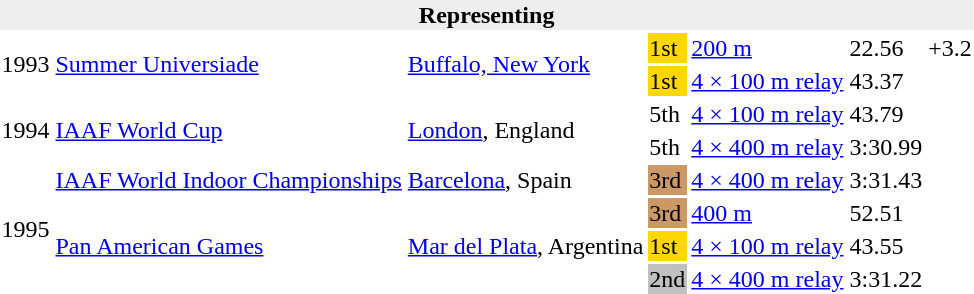<table>
<tr>
<th bgcolor="#eeeeee" colspan="8">Representing </th>
</tr>
<tr>
<td rowspan=2>1993</td>
<td rowspan=2><a href='#'>Summer Universiade</a></td>
<td rowspan=2><a href='#'>Buffalo, New York</a></td>
<td bgcolor=gold>1st</td>
<td><a href='#'>200 m</a></td>
<td>22.56</td>
<td>+3.2</td>
</tr>
<tr>
<td bgcolor=gold>1st</td>
<td><a href='#'>4 × 100 m relay</a></td>
<td>43.37</td>
<td></td>
</tr>
<tr>
<td rowspan=2>1994</td>
<td rowspan=2><a href='#'>IAAF World Cup</a></td>
<td rowspan=2><a href='#'>London</a>, England</td>
<td>5th</td>
<td><a href='#'>4 × 100 m relay</a></td>
<td>43.79</td>
<td></td>
</tr>
<tr>
<td>5th</td>
<td><a href='#'>4 × 400 m relay</a></td>
<td>3:30.99</td>
<td></td>
</tr>
<tr>
<td rowspan=4>1995</td>
<td><a href='#'>IAAF World Indoor Championships</a></td>
<td><a href='#'>Barcelona</a>, Spain</td>
<td bgcolor=cc9966>3rd</td>
<td><a href='#'>4 × 400 m relay</a></td>
<td>3:31.43</td>
<td></td>
</tr>
<tr>
<td rowspan=3><a href='#'>Pan American Games</a></td>
<td rowspan=3><a href='#'>Mar del Plata</a>, Argentina</td>
<td bgcolor=cc9966>3rd</td>
<td><a href='#'>400 m</a></td>
<td>52.51</td>
<td></td>
</tr>
<tr>
<td bgcolor=gold>1st</td>
<td><a href='#'>4 × 100 m relay</a></td>
<td>43.55</td>
<td></td>
</tr>
<tr>
<td bgcolor=silver>2nd</td>
<td><a href='#'>4 × 400 m relay</a></td>
<td>3:31.22</td>
<td></td>
</tr>
</table>
